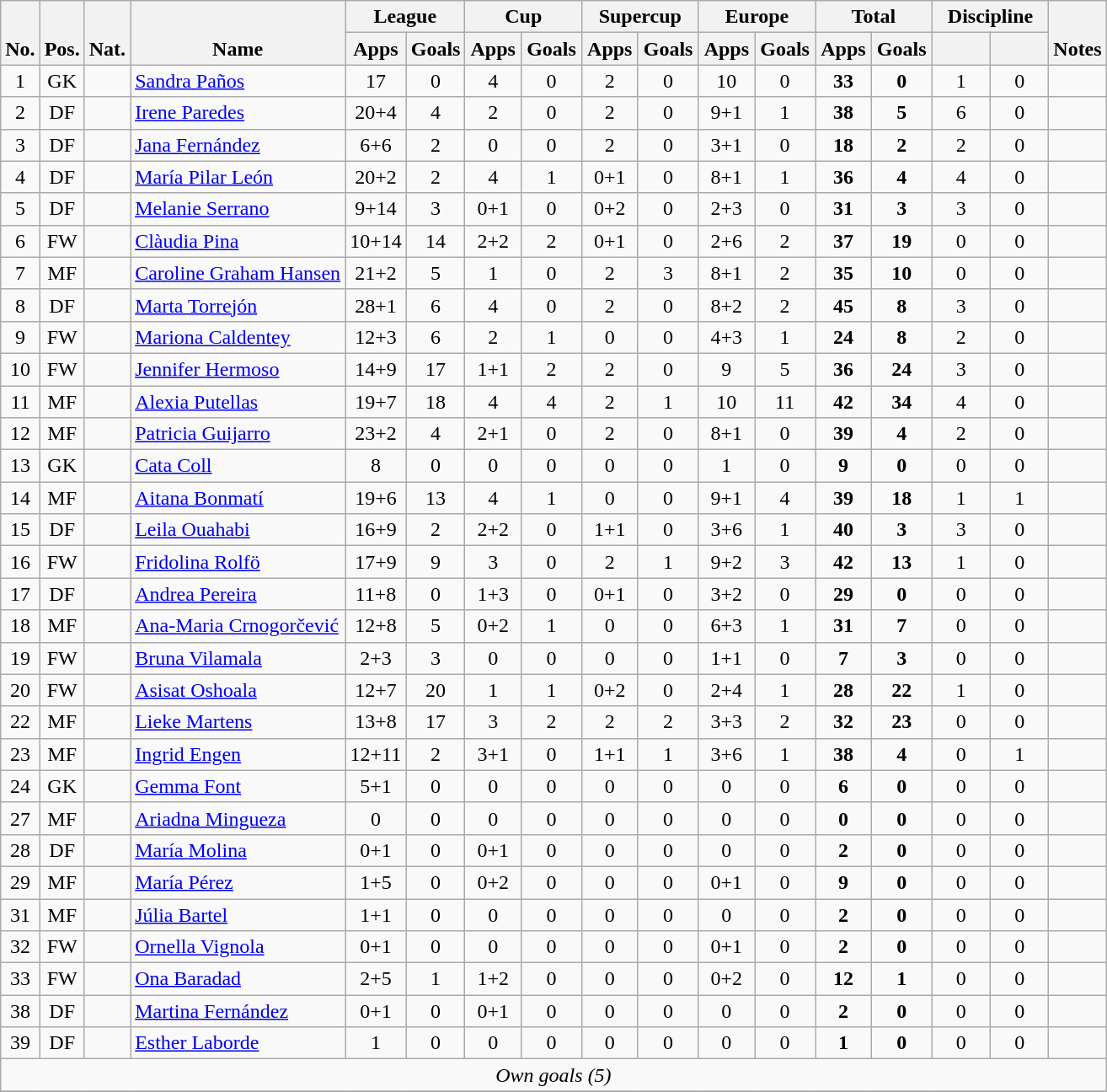<table class="wikitable sortable alternance" style="text-align:center">
<tr>
<th rowspan="2" valign="bottom">No.</th>
<th rowspan="2" valign="bottom">Pos.</th>
<th rowspan="2" valign="bottom">Nat.</th>
<th rowspan="2" valign="bottom">Name</th>
<th colspan="2" width="85">League</th>
<th colspan="2" width="85">Cup</th>
<th colspan="2" width="85">Supercup</th>
<th colspan="2" width="85">Europe</th>
<th colspan="2" width="85">Total</th>
<th colspan="2" width="85">Discipline</th>
<th rowspan="2" valign="bottom">Notes</th>
</tr>
<tr>
<th>Apps</th>
<th>Goals</th>
<th>Apps</th>
<th>Goals</th>
<th>Apps</th>
<th>Goals</th>
<th>Apps</th>
<th>Goals</th>
<th>Apps</th>
<th>Goals</th>
<th></th>
<th></th>
</tr>
<tr>
<td>1</td>
<td>GK</td>
<td></td>
<td align=left><a href='#'>Sandra Paños</a></td>
<td>17</td>
<td>0</td>
<td>4</td>
<td>0</td>
<td>2</td>
<td>0</td>
<td>10</td>
<td>0</td>
<td><strong>33</strong></td>
<td><strong>0</strong></td>
<td>1</td>
<td>0</td>
<td></td>
</tr>
<tr>
<td>2</td>
<td>DF</td>
<td></td>
<td align=left><a href='#'>Irene Paredes</a></td>
<td>20+4</td>
<td>4</td>
<td>2</td>
<td>0</td>
<td>2</td>
<td>0</td>
<td>9+1</td>
<td>1</td>
<td><strong>38</strong></td>
<td><strong>5</strong></td>
<td>6</td>
<td>0</td>
<td></td>
</tr>
<tr>
<td>3</td>
<td>DF</td>
<td></td>
<td align=left><a href='#'>Jana Fernández</a></td>
<td>6+6</td>
<td>2</td>
<td>0</td>
<td>0</td>
<td>2</td>
<td>0</td>
<td>3+1</td>
<td>0</td>
<td><strong>18</strong></td>
<td><strong>2</strong></td>
<td>2</td>
<td>0</td>
<td></td>
</tr>
<tr>
<td>4</td>
<td>DF</td>
<td></td>
<td align=left><a href='#'>María Pilar León</a></td>
<td>20+2</td>
<td>2</td>
<td>4</td>
<td>1</td>
<td>0+1</td>
<td>0</td>
<td>8+1</td>
<td>1</td>
<td><strong>36</strong></td>
<td><strong>4</strong></td>
<td>4</td>
<td>0</td>
<td></td>
</tr>
<tr>
<td>5</td>
<td>DF</td>
<td></td>
<td align=left><a href='#'>Melanie Serrano</a></td>
<td>9+14</td>
<td>3</td>
<td>0+1</td>
<td>0</td>
<td>0+2</td>
<td>0</td>
<td>2+3</td>
<td>0</td>
<td><strong>31</strong></td>
<td><strong>3</strong></td>
<td>3</td>
<td>0</td>
<td></td>
</tr>
<tr>
<td>6</td>
<td>FW</td>
<td></td>
<td align=left><a href='#'>Clàudia Pina</a></td>
<td>10+14</td>
<td>14</td>
<td>2+2</td>
<td>2</td>
<td>0+1</td>
<td>0</td>
<td>2+6</td>
<td>2</td>
<td><strong>37</strong></td>
<td><strong>19</strong></td>
<td>0</td>
<td>0</td>
<td></td>
</tr>
<tr>
<td>7</td>
<td>MF</td>
<td></td>
<td align=left><a href='#'>Caroline Graham Hansen</a></td>
<td>21+2</td>
<td>5</td>
<td>1</td>
<td>0</td>
<td>2</td>
<td>3</td>
<td>8+1</td>
<td>2</td>
<td><strong>35</strong></td>
<td><strong>10</strong></td>
<td>0</td>
<td>0</td>
<td></td>
</tr>
<tr>
<td>8</td>
<td>DF</td>
<td></td>
<td align=left><a href='#'>Marta Torrejón</a></td>
<td>28+1</td>
<td>6</td>
<td>4</td>
<td>0</td>
<td>2</td>
<td>0</td>
<td>8+2</td>
<td>2</td>
<td><strong>45</strong></td>
<td><strong>8</strong></td>
<td>3</td>
<td>0</td>
<td></td>
</tr>
<tr>
<td>9</td>
<td>FW</td>
<td></td>
<td align=left><a href='#'>Mariona Caldentey</a></td>
<td>12+3</td>
<td>6</td>
<td>2</td>
<td>1</td>
<td>0</td>
<td>0</td>
<td>4+3</td>
<td>1</td>
<td><strong>24</strong></td>
<td><strong>8</strong></td>
<td>2</td>
<td>0</td>
<td></td>
</tr>
<tr>
<td>10</td>
<td>FW</td>
<td></td>
<td align=left><a href='#'>Jennifer Hermoso</a></td>
<td>14+9</td>
<td>17</td>
<td>1+1</td>
<td>2</td>
<td>2</td>
<td>0</td>
<td>9</td>
<td>5</td>
<td><strong>36</strong></td>
<td><strong>24</strong></td>
<td>3</td>
<td>0</td>
<td></td>
</tr>
<tr>
<td>11</td>
<td>MF</td>
<td></td>
<td align=left><a href='#'>Alexia Putellas</a></td>
<td>19+7</td>
<td>18</td>
<td>4</td>
<td>4</td>
<td>2</td>
<td>1</td>
<td>10</td>
<td>11</td>
<td><strong>42</strong></td>
<td><strong>34</strong></td>
<td>4</td>
<td>0</td>
<td></td>
</tr>
<tr>
<td>12</td>
<td>MF</td>
<td></td>
<td align=left><a href='#'>Patricia Guijarro</a></td>
<td>23+2</td>
<td>4</td>
<td>2+1</td>
<td>0</td>
<td>2</td>
<td>0</td>
<td>8+1</td>
<td>0</td>
<td><strong>39</strong></td>
<td><strong>4</strong></td>
<td>2</td>
<td>0</td>
<td></td>
</tr>
<tr>
<td>13</td>
<td>GK</td>
<td></td>
<td align=left><a href='#'>Cata Coll</a></td>
<td>8</td>
<td>0</td>
<td>0</td>
<td>0</td>
<td>0</td>
<td>0</td>
<td>1</td>
<td>0</td>
<td><strong>9</strong></td>
<td><strong>0</strong></td>
<td>0</td>
<td>0</td>
<td></td>
</tr>
<tr>
<td>14</td>
<td>MF</td>
<td></td>
<td align=left><a href='#'>Aitana Bonmatí</a></td>
<td>19+6</td>
<td>13</td>
<td>4</td>
<td>1</td>
<td>0</td>
<td>0</td>
<td>9+1</td>
<td>4</td>
<td><strong>39</strong></td>
<td><strong>18</strong></td>
<td>1</td>
<td>1</td>
<td></td>
</tr>
<tr>
<td>15</td>
<td>DF</td>
<td></td>
<td align=left><a href='#'>Leila Ouahabi</a></td>
<td>16+9</td>
<td>2</td>
<td>2+2</td>
<td>0</td>
<td>1+1</td>
<td>0</td>
<td>3+6</td>
<td>1</td>
<td><strong>40</strong></td>
<td><strong>3</strong></td>
<td>3</td>
<td>0</td>
<td></td>
</tr>
<tr>
<td>16</td>
<td>FW</td>
<td></td>
<td align=left><a href='#'>Fridolina Rolfö</a></td>
<td>17+9</td>
<td>9</td>
<td>3</td>
<td>0</td>
<td>2</td>
<td>1</td>
<td>9+2</td>
<td>3</td>
<td><strong>42</strong></td>
<td><strong>13</strong></td>
<td>1</td>
<td>0</td>
<td></td>
</tr>
<tr>
<td>17</td>
<td>DF</td>
<td></td>
<td align=left><a href='#'>Andrea Pereira</a></td>
<td>11+8</td>
<td>0</td>
<td>1+3</td>
<td>0</td>
<td>0+1</td>
<td>0</td>
<td>3+2</td>
<td>0</td>
<td><strong>29</strong></td>
<td><strong>0</strong></td>
<td>0</td>
<td>0</td>
<td></td>
</tr>
<tr>
<td>18</td>
<td>MF</td>
<td></td>
<td align=left><a href='#'>Ana-Maria Crnogorčević</a></td>
<td>12+8</td>
<td>5</td>
<td>0+2</td>
<td>1</td>
<td>0</td>
<td>0</td>
<td>6+3</td>
<td>1</td>
<td><strong>31</strong></td>
<td><strong>7</strong></td>
<td>0</td>
<td>0</td>
<td></td>
</tr>
<tr>
<td>19</td>
<td>FW</td>
<td></td>
<td align=left><a href='#'>Bruna Vilamala</a></td>
<td>2+3</td>
<td>3</td>
<td>0</td>
<td>0</td>
<td>0</td>
<td>0</td>
<td>1+1</td>
<td>0</td>
<td><strong>7</strong></td>
<td><strong>3</strong></td>
<td>0</td>
<td>0</td>
<td></td>
</tr>
<tr>
<td>20</td>
<td>FW</td>
<td></td>
<td align=left><a href='#'>Asisat Oshoala</a></td>
<td>12+7</td>
<td>20</td>
<td>1</td>
<td>1</td>
<td>0+2</td>
<td>0</td>
<td>2+4</td>
<td>1</td>
<td><strong>28</strong></td>
<td><strong>22</strong></td>
<td>1</td>
<td>0</td>
<td></td>
</tr>
<tr>
<td>22</td>
<td>MF</td>
<td></td>
<td align=left><a href='#'>Lieke Martens</a></td>
<td>13+8</td>
<td>17</td>
<td>3</td>
<td>2</td>
<td>2</td>
<td>2</td>
<td>3+3</td>
<td>2</td>
<td><strong>32</strong></td>
<td><strong>23</strong></td>
<td>0</td>
<td>0</td>
<td></td>
</tr>
<tr>
<td>23</td>
<td>MF</td>
<td></td>
<td align=left><a href='#'>Ingrid Engen</a></td>
<td>12+11</td>
<td>2</td>
<td>3+1</td>
<td>0</td>
<td>1+1</td>
<td>1</td>
<td>3+6</td>
<td>1</td>
<td><strong>38</strong></td>
<td><strong>4</strong></td>
<td>0</td>
<td>1</td>
<td></td>
</tr>
<tr>
<td>24</td>
<td>GK</td>
<td></td>
<td align=left><a href='#'>Gemma Font</a></td>
<td>5+1</td>
<td>0</td>
<td>0</td>
<td>0</td>
<td>0</td>
<td>0</td>
<td>0</td>
<td>0</td>
<td><strong>6</strong></td>
<td><strong>0</strong></td>
<td>0</td>
<td>0</td>
<td></td>
</tr>
<tr>
<td>27</td>
<td>MF</td>
<td></td>
<td align=left><a href='#'>Ariadna Mingueza</a></td>
<td>0</td>
<td>0</td>
<td>0</td>
<td>0</td>
<td>0</td>
<td>0</td>
<td>0</td>
<td>0</td>
<td><strong>0</strong></td>
<td><strong>0</strong></td>
<td>0</td>
<td>0</td>
<td></td>
</tr>
<tr>
<td>28</td>
<td>DF</td>
<td></td>
<td align=left><a href='#'>María Molina</a></td>
<td>0+1</td>
<td>0</td>
<td>0+1</td>
<td>0</td>
<td>0</td>
<td>0</td>
<td>0</td>
<td>0</td>
<td><strong>2</strong></td>
<td><strong>0</strong></td>
<td>0</td>
<td>0</td>
<td></td>
</tr>
<tr>
<td>29</td>
<td>MF</td>
<td></td>
<td align=left><a href='#'>María Pérez</a></td>
<td>1+5</td>
<td>0</td>
<td>0+2</td>
<td>0</td>
<td>0</td>
<td>0</td>
<td>0+1</td>
<td>0</td>
<td><strong>9</strong></td>
<td><strong>0</strong></td>
<td>0</td>
<td>0</td>
<td></td>
</tr>
<tr>
<td>31</td>
<td>MF</td>
<td></td>
<td align=left><a href='#'>Júlia Bartel</a></td>
<td>1+1</td>
<td>0</td>
<td>0</td>
<td>0</td>
<td>0</td>
<td>0</td>
<td>0</td>
<td>0</td>
<td><strong>2</strong></td>
<td><strong>0</strong></td>
<td>0</td>
<td>0</td>
<td></td>
</tr>
<tr>
<td>32</td>
<td>FW</td>
<td></td>
<td align=left><a href='#'>Ornella Vignola</a></td>
<td>0+1</td>
<td>0</td>
<td>0</td>
<td>0</td>
<td>0</td>
<td>0</td>
<td>0+1</td>
<td>0</td>
<td><strong>2</strong></td>
<td><strong>0</strong></td>
<td>0</td>
<td>0</td>
<td></td>
</tr>
<tr>
<td>33</td>
<td>FW</td>
<td></td>
<td align=left><a href='#'>Ona Baradad</a></td>
<td>2+5</td>
<td>1</td>
<td>1+2</td>
<td>0</td>
<td>0</td>
<td>0</td>
<td>0+2</td>
<td>0</td>
<td><strong>12</strong></td>
<td><strong>1</strong></td>
<td>0</td>
<td>0</td>
<td></td>
</tr>
<tr>
<td>38</td>
<td>DF</td>
<td></td>
<td align=left><a href='#'>Martina Fernández</a></td>
<td>0+1</td>
<td>0</td>
<td>0+1</td>
<td>0</td>
<td>0</td>
<td>0</td>
<td>0</td>
<td>0</td>
<td><strong>2</strong></td>
<td><strong>0</strong></td>
<td>0</td>
<td>0</td>
<td></td>
</tr>
<tr>
<td>39</td>
<td>DF</td>
<td></td>
<td align=left><a href='#'>Esther Laborde</a></td>
<td>1</td>
<td>0</td>
<td>0</td>
<td>0</td>
<td>0</td>
<td>0</td>
<td>0</td>
<td>0</td>
<td><strong>1</strong></td>
<td><strong>0</strong></td>
<td>0</td>
<td>0</td>
<td></td>
</tr>
<tr>
<td colspan=17><em>Own goals (5)</em></td>
</tr>
<tr>
</tr>
</table>
